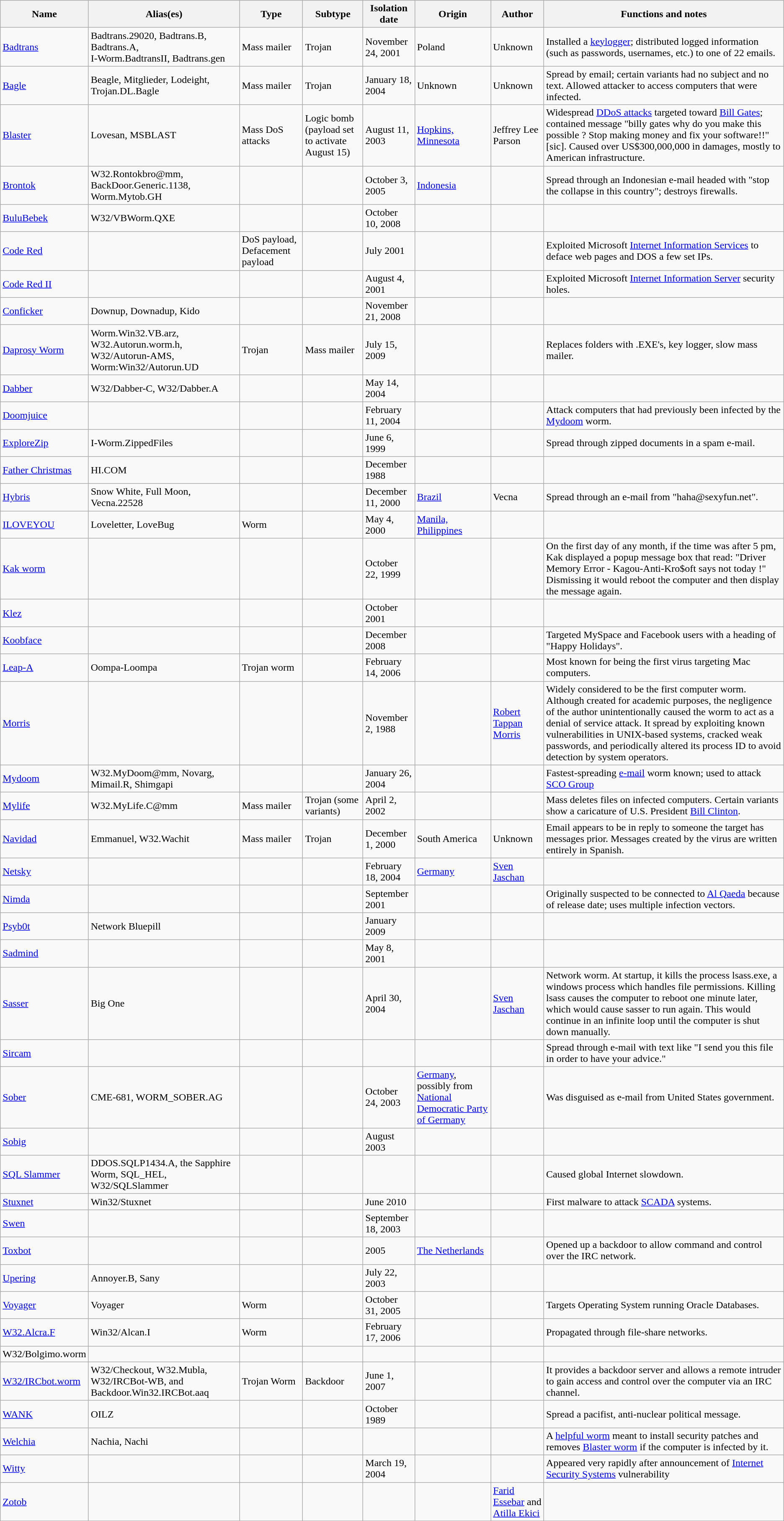<table class="wikitable sortable sortable-wikitable">
<tr>
<th>Name</th>
<th>Alias(es)</th>
<th>Type</th>
<th>Subtype</th>
<th>Isolation date</th>
<th>Origin</th>
<th>Author</th>
<th>Functions and notes</th>
</tr>
<tr>
<td><a href='#'>Badtrans</a></td>
<td>Badtrans.29020, Badtrans.B, Badtrans.A,<br>I-Worm.BadtransII, Badtrans.gen</td>
<td>Mass mailer</td>
<td>Trojan</td>
<td>November 24, 2001</td>
<td>Poland</td>
<td>Unknown</td>
<td>Installed a <a href='#'>keylogger</a>; distributed logged information (such as passwords, usernames, etc.) to one of 22 emails.</td>
</tr>
<tr>
<td><a href='#'>Bagle</a></td>
<td>Beagle, Mitglieder, Lodeight, Trojan.DL.Bagle</td>
<td>Mass mailer</td>
<td>Trojan</td>
<td>January 18, 2004</td>
<td>Unknown</td>
<td>Unknown</td>
<td>Spread by email; certain variants had no subject and no text. Allowed attacker to access computers that were infected.</td>
</tr>
<tr>
<td><a href='#'>Blaster</a></td>
<td>Lovesan, MSBLAST</td>
<td>Mass DoS attacks</td>
<td>Logic bomb (payload set to activate August 15)</td>
<td>August 11, 2003</td>
<td><a href='#'>Hopkins, Minnesota</a></td>
<td>Jeffrey Lee Parson</td>
<td>Widespread <a href='#'>DDoS attacks</a> targeted toward <a href='#'>Bill Gates</a>; contained message "billy gates why do you make this<br>possible ? Stop making money and fix your software!!"[sic]. Caused over US$300,000,000 in damages, mostly to American infrastructure.</td>
</tr>
<tr>
<td><a href='#'>Brontok</a></td>
<td>W32.Rontokbro@mm, BackDoor.Generic.1138,  Worm.Mytob.GH</td>
<td></td>
<td></td>
<td>October 3, 2005</td>
<td><a href='#'>Indonesia</a></td>
<td></td>
<td>Spread through an Indonesian e-mail headed with "stop the collapse in this country"; destroys firewalls.</td>
</tr>
<tr>
<td><a href='#'>BuluBebek</a></td>
<td>W32/VBWorm.QXE</td>
<td></td>
<td></td>
<td>October 10, 2008</td>
<td></td>
<td></td>
<td></td>
</tr>
<tr>
<td><a href='#'>Code Red</a></td>
<td></td>
<td>DoS payload, Defacement payload</td>
<td></td>
<td>July 2001</td>
<td></td>
<td></td>
<td>Exploited Microsoft <a href='#'>Internet Information Services</a> to deface web pages and DOS a few set IPs.</td>
</tr>
<tr>
<td><a href='#'>Code Red II</a></td>
<td></td>
<td></td>
<td></td>
<td>August 4, 2001</td>
<td></td>
<td></td>
<td>Exploited Microsoft <a href='#'>Internet Information Server</a> security holes.</td>
</tr>
<tr>
<td><a href='#'>Conficker</a></td>
<td>Downup, Downadup, Kido</td>
<td></td>
<td></td>
<td>November 21, 2008</td>
<td></td>
<td></td>
<td></td>
</tr>
<tr>
<td><a href='#'>Daprosy Worm</a></td>
<td>Worm.Win32.VB.arz, W32.Autorun.worm.h, W32/Autorun-AMS, Worm:Win32/Autorun.UD</td>
<td>Trojan</td>
<td>Mass mailer</td>
<td>July 15, 2009</td>
<td></td>
<td></td>
<td>Replaces folders with .EXE's, key logger, slow mass mailer.</td>
</tr>
<tr>
<td><a href='#'>Dabber</a></td>
<td>W32/Dabber-C, W32/Dabber.A</td>
<td></td>
<td></td>
<td>May 14, 2004</td>
<td></td>
<td></td>
<td></td>
</tr>
<tr>
<td><a href='#'>Doomjuice</a></td>
<td></td>
<td></td>
<td></td>
<td>February 11, 2004</td>
<td></td>
<td></td>
<td>Attack computers that had previously been infected by the <a href='#'>Mydoom</a> worm.</td>
</tr>
<tr>
<td><a href='#'>ExploreZip</a></td>
<td>I-Worm.ZippedFiles</td>
<td></td>
<td></td>
<td>June 6, 1999</td>
<td></td>
<td></td>
<td>Spread through zipped documents in a spam e-mail.</td>
</tr>
<tr>
<td><a href='#'>Father Christmas</a></td>
<td>HI.COM</td>
<td></td>
<td></td>
<td>December 1988</td>
<td></td>
<td></td>
<td></td>
</tr>
<tr>
<td><a href='#'>Hybris</a></td>
<td>Snow White, Full Moon, Vecna.22528</td>
<td></td>
<td></td>
<td>December 11, 2000</td>
<td><a href='#'>Brazil</a></td>
<td>Vecna</td>
<td>Spread through an e-mail from "haha@sexyfun.net".</td>
</tr>
<tr>
<td><a href='#'>ILOVEYOU</a></td>
<td>Loveletter, LoveBug</td>
<td>Worm</td>
<td></td>
<td>May 4, 2000</td>
<td><a href='#'>Manila, Philippines</a></td>
<td></td>
<td></td>
</tr>
<tr>
<td><a href='#'>Kak worm</a></td>
<td></td>
<td></td>
<td></td>
<td>October 22, 1999</td>
<td></td>
<td></td>
<td>On the first day of any month, if the time was after 5 pm, Kak displayed a popup message box that read: "Driver Memory Error - Kagou-Anti-Kro$oft says not today !" Dismissing it would reboot the computer and then display the message again.</td>
</tr>
<tr>
<td><a href='#'>Klez</a></td>
<td></td>
<td></td>
<td></td>
<td>October 2001</td>
<td></td>
<td></td>
<td></td>
</tr>
<tr>
<td><a href='#'>Koobface</a></td>
<td></td>
<td></td>
<td></td>
<td>December 2008</td>
<td></td>
<td></td>
<td>Targeted MySpace and Facebook users with a heading of "Happy Holidays".</td>
</tr>
<tr>
<td><a href='#'>Leap-A</a></td>
<td>Oompa-Loompa</td>
<td>Trojan worm</td>
<td></td>
<td>February 14, 2006</td>
<td></td>
<td></td>
<td>Most known for being the first virus targeting Mac computers.</td>
</tr>
<tr>
<td><a href='#'>Morris</a></td>
<td></td>
<td></td>
<td></td>
<td>November 2, 1988</td>
<td></td>
<td><a href='#'>Robert Tappan Morris</a></td>
<td>Widely considered to be the first computer worm. Although created for academic purposes, the negligence of the author unintentionally caused the worm to act as a denial of service attack. It spread by exploiting known vulnerabilities in UNIX-based systems, cracked weak passwords, and periodically altered its process ID to avoid detection by system operators.</td>
</tr>
<tr>
<td><a href='#'>Mydoom</a></td>
<td>W32.MyDoom@mm, Novarg, Mimail.R, Shimgapi</td>
<td></td>
<td></td>
<td>January 26, 2004</td>
<td></td>
<td></td>
<td>Fastest-spreading <a href='#'>e-mail</a> worm known; used to attack <a href='#'>SCO Group</a></td>
</tr>
<tr>
<td><a href='#'>Mylife</a></td>
<td>W32.MyLife.C@mm</td>
<td>Mass mailer</td>
<td>Trojan (some variants)</td>
<td>April 2, 2002</td>
<td></td>
<td></td>
<td>Mass deletes files on infected computers. Certain variants show a caricature of U.S. President <a href='#'>Bill Clinton</a>.</td>
</tr>
<tr>
<td><a href='#'>Navidad</a></td>
<td>Emmanuel, W32.Wachit</td>
<td>Mass mailer</td>
<td>Trojan</td>
<td>December 1, 2000</td>
<td>South America</td>
<td>Unknown</td>
<td>Email appears to be in reply to someone the target has messages prior. Messages created by the virus are written entirely in Spanish. </td>
</tr>
<tr>
<td><a href='#'>Netsky</a></td>
<td></td>
<td></td>
<td></td>
<td>February 18, 2004</td>
<td><a href='#'>Germany</a></td>
<td><a href='#'>Sven Jaschan</a></td>
<td></td>
</tr>
<tr>
<td><a href='#'>Nimda</a></td>
<td></td>
<td></td>
<td></td>
<td>September 2001</td>
<td></td>
<td></td>
<td>Originally suspected to be connected to <a href='#'>Al Qaeda</a> because of release date; uses multiple infection vectors.</td>
</tr>
<tr>
<td><a href='#'>Psyb0t</a></td>
<td>Network Bluepill</td>
<td></td>
<td></td>
<td>January 2009</td>
<td></td>
<td></td>
<td></td>
</tr>
<tr>
<td><a href='#'>Sadmind</a></td>
<td></td>
<td></td>
<td></td>
<td>May 8, 2001</td>
<td></td>
<td></td>
<td></td>
</tr>
<tr>
<td><a href='#'>Sasser</a></td>
<td>Big One</td>
<td></td>
<td></td>
<td>April 30, 2004</td>
<td></td>
<td><a href='#'>Sven Jaschan</a></td>
<td>Network worm. At startup, it kills the process lsass.exe, a windows process which handles file permissions. Killing lsass causes the computer to reboot one minute later, which would cause sasser to run again. This would continue in an infinite loop until the computer is shut down manually.</td>
</tr>
<tr>
<td><a href='#'>Sircam</a></td>
<td></td>
<td></td>
<td></td>
<td></td>
<td></td>
<td></td>
<td>Spread through e-mail with text like "I send you this file in order to have your advice."</td>
</tr>
<tr>
<td><a href='#'>Sober</a></td>
<td>CME-681, WORM_SOBER.AG</td>
<td></td>
<td></td>
<td>October 24, 2003</td>
<td><a href='#'>Germany</a>, possibly from <a href='#'>National Democratic Party of Germany</a></td>
<td></td>
<td>Was disguised as e-mail from United States government.</td>
</tr>
<tr>
<td><a href='#'>Sobig</a></td>
<td></td>
<td></td>
<td></td>
<td>August 2003</td>
<td></td>
<td></td>
<td></td>
</tr>
<tr>
<td><a href='#'>SQL Slammer</a></td>
<td>DDOS.SQLP1434.A, the Sapphire Worm, SQL_HEL, W32/SQLSlammer</td>
<td></td>
<td></td>
<td></td>
<td></td>
<td></td>
<td>Caused global Internet slowdown.</td>
</tr>
<tr>
<td><a href='#'>Stuxnet</a></td>
<td>Win32/Stuxnet</td>
<td></td>
<td></td>
<td>June 2010</td>
<td></td>
<td></td>
<td>First malware to attack <a href='#'>SCADA</a> systems.</td>
</tr>
<tr>
<td><a href='#'>Swen</a></td>
<td></td>
<td></td>
<td></td>
<td>September 18, 2003</td>
<td></td>
<td></td>
<td></td>
</tr>
<tr>
<td><a href='#'>Toxbot</a></td>
<td></td>
<td></td>
<td></td>
<td>2005</td>
<td><a href='#'>The Netherlands</a></td>
<td></td>
<td>Opened up a backdoor to allow command and control over the IRC network.</td>
</tr>
<tr>
<td><a href='#'>Upering</a></td>
<td>Annoyer.B, Sany</td>
<td></td>
<td></td>
<td>July 22, 2003</td>
<td></td>
<td></td>
<td></td>
</tr>
<tr>
<td><a href='#'>Voyager</a></td>
<td>Voyager</td>
<td>Worm</td>
<td></td>
<td>October 31, 2005</td>
<td></td>
<td></td>
<td>Targets Operating System running Oracle Databases.</td>
</tr>
<tr>
<td><a href='#'>W32.Alcra.F</a></td>
<td>Win32/Alcan.I</td>
<td>Worm</td>
<td></td>
<td>February 17, 2006</td>
<td></td>
<td></td>
<td>Propagated through file-share networks.</td>
</tr>
<tr>
<td>W32/Bolgimo.worm</td>
<td></td>
<td></td>
<td></td>
<td></td>
<td></td>
<td></td>
<td></td>
</tr>
<tr>
<td><a href='#'>W32/IRCbot.worm</a></td>
<td>W32/Checkout, W32.Mubla, W32/IRCBot-WB, and Backdoor.Win32.IRCBot.aaq</td>
<td>Trojan Worm</td>
<td>Backdoor</td>
<td>June 1, 2007</td>
<td></td>
<td></td>
<td>It provides a backdoor server and allows a remote intruder to gain access and control over the computer via an IRC channel.</td>
</tr>
<tr>
<td><a href='#'>WANK</a></td>
<td>OILZ</td>
<td></td>
<td></td>
<td>October 1989</td>
<td></td>
<td></td>
<td>Spread a pacifist, anti-nuclear political message.</td>
</tr>
<tr>
<td><a href='#'>Welchia</a></td>
<td>Nachia, Nachi</td>
<td></td>
<td></td>
<td></td>
<td></td>
<td></td>
<td>A <a href='#'>helpful worm</a> meant to install security patches and removes <a href='#'>Blaster worm</a> if the computer is infected by it.</td>
</tr>
<tr>
<td><a href='#'>Witty</a></td>
<td></td>
<td></td>
<td></td>
<td>March 19, 2004</td>
<td></td>
<td></td>
<td>Appeared very rapidly after announcement of <a href='#'>Internet Security Systems</a> vulnerability</td>
</tr>
<tr>
<td><a href='#'>Zotob</a></td>
<td></td>
<td></td>
<td></td>
<td></td>
<td></td>
<td><a href='#'>Farid Essebar</a> and <a href='#'>Atilla Ekici</a></td>
<td></td>
</tr>
</table>
